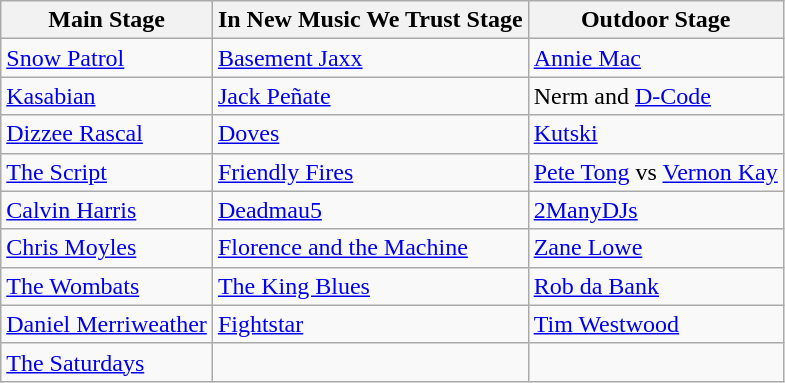<table class="wikitable">
<tr>
<th>Main Stage</th>
<th>In New Music We Trust Stage</th>
<th>Outdoor Stage</th>
</tr>
<tr>
<td><a href='#'>Snow Patrol</a></td>
<td><a href='#'>Basement Jaxx</a></td>
<td><a href='#'>Annie Mac</a></td>
</tr>
<tr>
<td><a href='#'>Kasabian</a></td>
<td><a href='#'>Jack Peñate</a></td>
<td>Nerm and <a href='#'>D-Code</a></td>
</tr>
<tr>
<td><a href='#'>Dizzee Rascal</a></td>
<td><a href='#'>Doves</a></td>
<td><a href='#'>Kutski</a></td>
</tr>
<tr>
<td><a href='#'>The Script</a></td>
<td><a href='#'>Friendly Fires</a></td>
<td><a href='#'>Pete Tong</a> vs <a href='#'>Vernon Kay</a></td>
</tr>
<tr>
<td><a href='#'>Calvin Harris</a></td>
<td><a href='#'>Deadmau5</a></td>
<td><a href='#'>2ManyDJs</a></td>
</tr>
<tr>
<td><a href='#'>Chris Moyles</a></td>
<td><a href='#'>Florence and the Machine</a></td>
<td><a href='#'>Zane Lowe</a></td>
</tr>
<tr>
<td><a href='#'>The Wombats</a></td>
<td><a href='#'>The King Blues</a></td>
<td><a href='#'>Rob da Bank</a></td>
</tr>
<tr>
<td><a href='#'>Daniel Merriweather</a></td>
<td><a href='#'>Fightstar</a></td>
<td><a href='#'>Tim Westwood</a></td>
</tr>
<tr>
<td><a href='#'>The Saturdays</a></td>
<td></td>
</tr>
</table>
